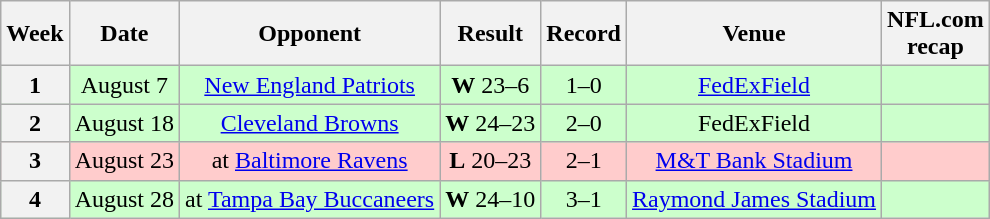<table class="wikitable" style="text-align:center">
<tr>
<th>Week</th>
<th>Date</th>
<th>Opponent</th>
<th>Result</th>
<th>Record</th>
<th>Venue</th>
<th>NFL.com<br>recap</th>
</tr>
<tr style="background:#cfc">
<th>1</th>
<td>August 7</td>
<td><a href='#'>New England Patriots</a></td>
<td><strong>W</strong> 23–6</td>
<td>1–0</td>
<td><a href='#'>FedExField</a></td>
<td></td>
</tr>
<tr style="background:#cfc">
<th>2</th>
<td>August 18</td>
<td><a href='#'>Cleveland Browns</a></td>
<td><strong>W</strong> 24–23</td>
<td>2–0</td>
<td>FedExField</td>
<td></td>
</tr>
<tr style="background:#fcc">
<th>3</th>
<td>August 23</td>
<td>at <a href='#'>Baltimore Ravens</a></td>
<td><strong>L</strong> 20–23</td>
<td>2–1</td>
<td><a href='#'>M&T Bank Stadium</a></td>
<td></td>
</tr>
<tr style="background:#cfc">
<th>4</th>
<td>August 28</td>
<td>at <a href='#'>Tampa Bay Buccaneers</a></td>
<td><strong>W</strong> 24–10</td>
<td>3–1</td>
<td><a href='#'>Raymond James Stadium</a></td>
<td></td>
</tr>
</table>
